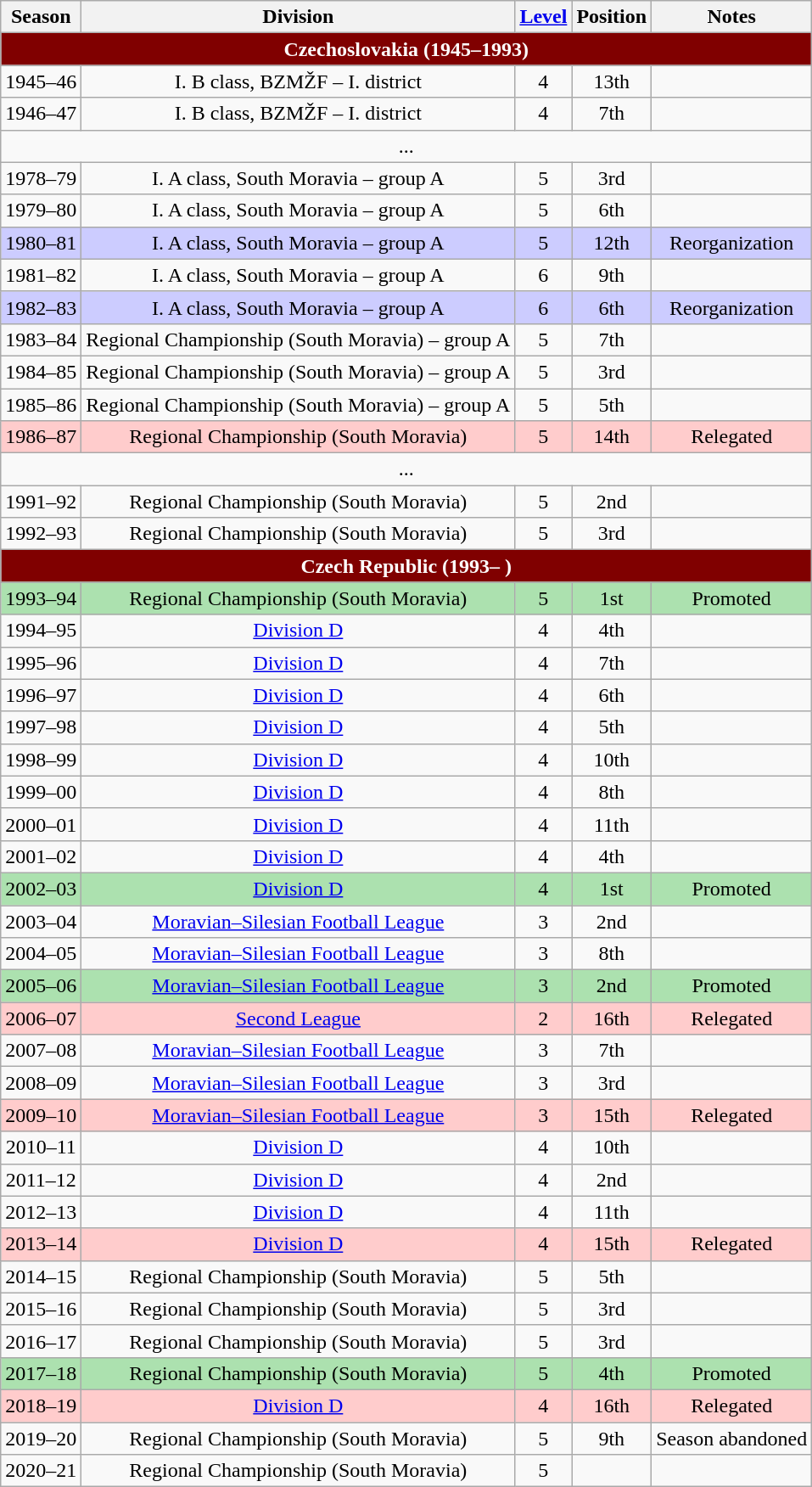<table class="wikitable" style=text-align:center>
<tr>
<th>Season</th>
<th>Division</th>
<th><a href='#'>Level</a></th>
<th>Position</th>
<th>Notes</th>
</tr>
<tr style="background:#800000; font-weight:bold; color:#FFFFFF">
<td colspan="5"><strong>Czechoslovakia (1945–1993)</strong></td>
</tr>
<tr>
<td>1945–46</td>
<td>I. B class, BZMŽF – I. district</td>
<td>4</td>
<td>13th</td>
<td></td>
</tr>
<tr>
<td>1946–47</td>
<td>I. B class, BZMŽF – I. district</td>
<td>4</td>
<td>7th</td>
<td></td>
</tr>
<tr>
<td colspan=5>...</td>
</tr>
<tr>
<td>1978–79</td>
<td>I. A class, South Moravia – group A</td>
<td>5</td>
<td>3rd</td>
<td></td>
</tr>
<tr>
<td>1979–80</td>
<td>I. A class, South Moravia – group A</td>
<td>5</td>
<td>6th</td>
<td></td>
</tr>
<tr bgcolor=#CCCCFF>
<td>1980–81</td>
<td>I. A class, South Moravia – group A</td>
<td>5</td>
<td>12th</td>
<td>Reorganization</td>
</tr>
<tr>
<td>1981–82</td>
<td>I. A class, South Moravia – group A</td>
<td>6</td>
<td>9th</td>
<td></td>
</tr>
<tr bgcolor=#CCCCFF>
<td>1982–83</td>
<td>I. A class, South Moravia – group A</td>
<td>6</td>
<td>6th</td>
<td>Reorganization</td>
</tr>
<tr>
<td>1983–84</td>
<td>Regional Championship (South Moravia) – group A</td>
<td>5</td>
<td>7th</td>
<td></td>
</tr>
<tr>
<td>1984–85</td>
<td>Regional Championship (South Moravia) – group A</td>
<td>5</td>
<td>3rd</td>
<td></td>
</tr>
<tr>
<td>1985–86</td>
<td>Regional Championship (South Moravia) – group A</td>
<td>5</td>
<td>5th</td>
<td></td>
</tr>
<tr bgcolor=#FFCCCC>
<td>1986–87</td>
<td>Regional Championship (South Moravia)</td>
<td>5</td>
<td>14th</td>
<td>Relegated</td>
</tr>
<tr>
<td colspan=5>...</td>
</tr>
<tr>
<td>1991–92</td>
<td>Regional Championship (South Moravia)</td>
<td>5</td>
<td>2nd</td>
<td></td>
</tr>
<tr>
<td>1992–93</td>
<td>Regional Championship (South Moravia)</td>
<td>5</td>
<td>3rd</td>
<td></td>
</tr>
<tr style="background:#800000; font-weight:bold; color:#FFFFFF">
<td colspan="5"><strong>Czech Republic (1993– )</strong></td>
</tr>
<tr bgcolor=#ace1af>
<td>1993–94</td>
<td>Regional Championship (South Moravia)</td>
<td>5</td>
<td>1st</td>
<td>Promoted</td>
</tr>
<tr>
<td>1994–95</td>
<td><a href='#'>Division D</a></td>
<td>4</td>
<td>4th</td>
<td></td>
</tr>
<tr>
<td>1995–96</td>
<td><a href='#'>Division D</a></td>
<td>4</td>
<td>7th</td>
<td></td>
</tr>
<tr>
<td>1996–97</td>
<td><a href='#'>Division D</a></td>
<td>4</td>
<td>6th</td>
<td></td>
</tr>
<tr>
<td>1997–98</td>
<td><a href='#'>Division D</a></td>
<td>4</td>
<td>5th</td>
<td></td>
</tr>
<tr>
<td>1998–99</td>
<td><a href='#'>Division D</a></td>
<td>4</td>
<td>10th</td>
<td></td>
</tr>
<tr>
<td>1999–00</td>
<td><a href='#'>Division D</a></td>
<td>4</td>
<td>8th</td>
<td></td>
</tr>
<tr>
<td>2000–01</td>
<td><a href='#'>Division D</a></td>
<td>4</td>
<td>11th</td>
<td></td>
</tr>
<tr>
<td>2001–02</td>
<td><a href='#'>Division D</a></td>
<td>4</td>
<td>4th</td>
<td></td>
</tr>
<tr bgcolor=#ace1af>
<td>2002–03</td>
<td><a href='#'>Division D</a></td>
<td>4</td>
<td>1st</td>
<td>Promoted</td>
</tr>
<tr>
<td>2003–04</td>
<td><a href='#'>Moravian–Silesian Football League</a></td>
<td>3</td>
<td>2nd</td>
<td></td>
</tr>
<tr>
<td>2004–05</td>
<td><a href='#'>Moravian–Silesian Football League</a></td>
<td>3</td>
<td>8th</td>
<td></td>
</tr>
<tr bgcolor=#ace1af>
<td>2005–06</td>
<td><a href='#'>Moravian–Silesian Football League</a></td>
<td>3</td>
<td>2nd</td>
<td>Promoted</td>
</tr>
<tr bgcolor=#FFCCCC>
<td>2006–07</td>
<td><a href='#'>Second League</a></td>
<td>2</td>
<td>16th</td>
<td>Relegated</td>
</tr>
<tr>
<td>2007–08</td>
<td><a href='#'>Moravian–Silesian Football League</a></td>
<td>3</td>
<td>7th</td>
<td></td>
</tr>
<tr>
<td>2008–09</td>
<td><a href='#'>Moravian–Silesian Football League</a></td>
<td>3</td>
<td>3rd</td>
<td></td>
</tr>
<tr bgcolor=#FFCCCC>
<td>2009–10</td>
<td><a href='#'>Moravian–Silesian Football League</a></td>
<td>3</td>
<td>15th</td>
<td>Relegated</td>
</tr>
<tr>
<td>2010–11</td>
<td><a href='#'>Division D</a></td>
<td>4</td>
<td>10th</td>
<td></td>
</tr>
<tr>
<td>2011–12</td>
<td><a href='#'>Division D</a></td>
<td>4</td>
<td>2nd</td>
<td></td>
</tr>
<tr>
<td>2012–13</td>
<td><a href='#'>Division D</a></td>
<td>4</td>
<td>11th</td>
<td></td>
</tr>
<tr bgcolor=#FFCCCC>
<td>2013–14</td>
<td><a href='#'>Division D</a></td>
<td>4</td>
<td>15th</td>
<td>Relegated</td>
</tr>
<tr>
<td>2014–15</td>
<td>Regional Championship (South Moravia)</td>
<td>5</td>
<td>5th</td>
<td></td>
</tr>
<tr>
<td>2015–16</td>
<td>Regional Championship (South Moravia)</td>
<td>5</td>
<td>3rd</td>
<td></td>
</tr>
<tr>
<td>2016–17</td>
<td>Regional Championship (South Moravia)</td>
<td>5</td>
<td>3rd</td>
<td></td>
</tr>
<tr bgcolor=#ace1af>
<td>2017–18</td>
<td>Regional Championship (South Moravia)</td>
<td>5</td>
<td>4th</td>
<td>Promoted</td>
</tr>
<tr bgcolor=#FFCCCC>
<td>2018–19</td>
<td><a href='#'>Division D</a></td>
<td>4</td>
<td>16th</td>
<td>Relegated</td>
</tr>
<tr>
<td>2019–20</td>
<td>Regional Championship (South Moravia)</td>
<td>5</td>
<td>9th</td>
<td>Season abandoned</td>
</tr>
<tr>
<td>2020–21</td>
<td>Regional Championship (South Moravia)</td>
<td>5</td>
<td></td>
<td></td>
</tr>
</table>
